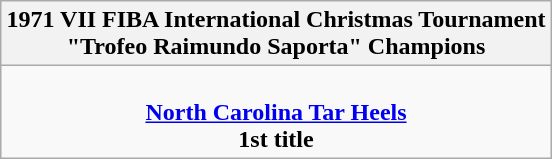<table class=wikitable style="text-align:center; margin:auto">
<tr>
<th>1971 VII FIBA International Christmas Tournament<br>"Trofeo Raimundo Saporta" Champions</th>
</tr>
<tr>
<td><br><strong><a href='#'>North Carolina Tar Heels</a></strong><br><strong>1st title</strong></td>
</tr>
</table>
